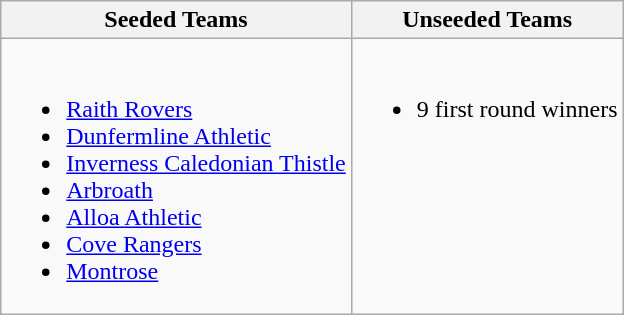<table class="wikitable">
<tr>
<th>Seeded Teams</th>
<th>Unseeded Teams</th>
</tr>
<tr>
<td valign=top><br><ul><li><a href='#'>Raith Rovers</a></li><li><a href='#'>Dunfermline Athletic</a></li><li><a href='#'>Inverness Caledonian Thistle</a></li><li><a href='#'>Arbroath</a></li><li><a href='#'>Alloa Athletic</a></li><li><a href='#'>Cove Rangers</a></li><li><a href='#'>Montrose</a></li></ul></td>
<td valign=top><br><ul><li>9 first round winners</li></ul></td>
</tr>
</table>
